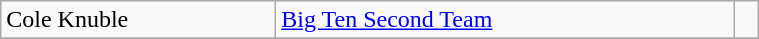<table class="wikitable" width=40%>
<tr>
<td>Cole Knuble</td>
<td rowspan=1><a href='#'>Big Ten Second Team</a></td>
<td rowspan=1></td>
</tr>
<tr>
</tr>
</table>
